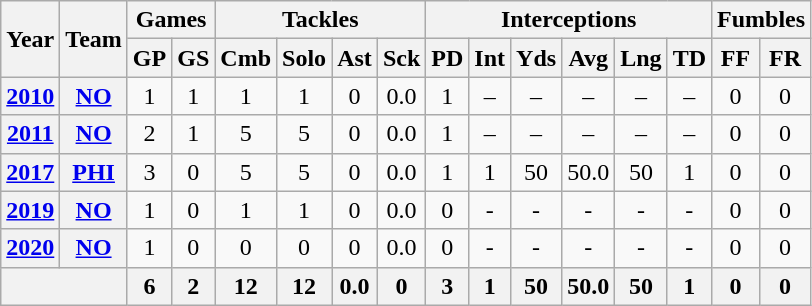<table class="wikitable" style="text-align: center;">
<tr>
<th rowspan="2">Year</th>
<th rowspan="2">Team</th>
<th colspan="2">Games</th>
<th colspan="4">Tackles</th>
<th colspan="6">Interceptions</th>
<th colspan="2">Fumbles</th>
</tr>
<tr>
<th>GP</th>
<th>GS</th>
<th>Cmb</th>
<th>Solo</th>
<th>Ast</th>
<th>Sck</th>
<th>PD</th>
<th>Int</th>
<th>Yds</th>
<th>Avg</th>
<th>Lng</th>
<th>TD</th>
<th>FF</th>
<th>FR</th>
</tr>
<tr>
<th><a href='#'>2010</a></th>
<th><a href='#'>NO</a></th>
<td>1</td>
<td>1</td>
<td>1</td>
<td>1</td>
<td>0</td>
<td>0.0</td>
<td>1</td>
<td>–</td>
<td>–</td>
<td>–</td>
<td>–</td>
<td>–</td>
<td>0</td>
<td>0</td>
</tr>
<tr>
<th><a href='#'>2011</a></th>
<th><a href='#'>NO</a></th>
<td>2</td>
<td>1</td>
<td>5</td>
<td>5</td>
<td>0</td>
<td>0.0</td>
<td>1</td>
<td>–</td>
<td>–</td>
<td>–</td>
<td>–</td>
<td>–</td>
<td>0</td>
<td>0</td>
</tr>
<tr>
<th><a href='#'>2017</a></th>
<th><a href='#'>PHI</a></th>
<td>3</td>
<td>0</td>
<td>5</td>
<td>5</td>
<td>0</td>
<td>0.0</td>
<td>1</td>
<td>1</td>
<td>50</td>
<td>50.0</td>
<td>50</td>
<td>1</td>
<td>0</td>
<td>0</td>
</tr>
<tr>
<th><a href='#'>2019</a></th>
<th><a href='#'>NO</a></th>
<td>1</td>
<td>0</td>
<td>1</td>
<td>1</td>
<td>0</td>
<td>0.0</td>
<td>0</td>
<td>-</td>
<td>-</td>
<td>-</td>
<td>-</td>
<td>-</td>
<td>0</td>
<td>0</td>
</tr>
<tr>
<th><a href='#'>2020</a></th>
<th><a href='#'>NO</a></th>
<td>1</td>
<td>0</td>
<td>0</td>
<td>0</td>
<td>0</td>
<td>0.0</td>
<td>0</td>
<td>-</td>
<td>-</td>
<td>-</td>
<td>-</td>
<td>-</td>
<td>0</td>
<td>0</td>
</tr>
<tr>
<th colspan="2"></th>
<th>6</th>
<th>2</th>
<th>12</th>
<th>12</th>
<th>0.0</th>
<th>0</th>
<th>3</th>
<th>1</th>
<th>50</th>
<th>50.0</th>
<th>50</th>
<th>1</th>
<th>0</th>
<th>0</th>
</tr>
</table>
